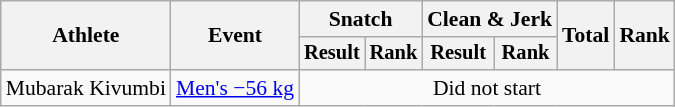<table class="wikitable" style="font-size:90%">
<tr>
<th rowspan="2">Athlete</th>
<th rowspan="2">Event</th>
<th colspan="2">Snatch</th>
<th colspan="2">Clean & Jerk</th>
<th rowspan="2">Total</th>
<th rowspan="2">Rank</th>
</tr>
<tr style="font-size:95%">
<th>Result</th>
<th>Rank</th>
<th>Result</th>
<th>Rank</th>
</tr>
<tr align=center>
<td align=left>Mubarak Kivumbi</td>
<td align=left><a href='#'>Men's −56 kg</a></td>
<td colspan=6>Did not start</td>
</tr>
</table>
